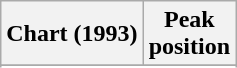<table class="wikitable sortable plainrowheaders" style="text-align:center">
<tr>
<th scope="col">Chart (1993)</th>
<th scope="col">Peak<br> position</th>
</tr>
<tr>
</tr>
<tr>
</tr>
<tr>
</tr>
</table>
